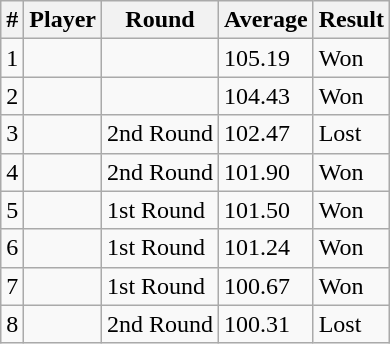<table class ="wikitable sortable">
<tr>
<th>#</th>
<th>Player</th>
<th>Round</th>
<th>Average</th>
<th>Result</th>
</tr>
<tr>
<td>1</td>
<td></td>
<td></td>
<td>105.19</td>
<td>Won</td>
</tr>
<tr>
<td>2</td>
<td></td>
<td></td>
<td>104.43</td>
<td>Won</td>
</tr>
<tr>
<td>3</td>
<td></td>
<td>2nd Round</td>
<td>102.47</td>
<td>Lost</td>
</tr>
<tr>
<td>4</td>
<td></td>
<td>2nd Round</td>
<td>101.90</td>
<td>Won</td>
</tr>
<tr>
<td>5</td>
<td></td>
<td>1st Round</td>
<td>101.50</td>
<td>Won</td>
</tr>
<tr>
<td>6</td>
<td></td>
<td>1st Round</td>
<td>101.24</td>
<td>Won</td>
</tr>
<tr>
<td>7</td>
<td></td>
<td>1st Round</td>
<td>100.67</td>
<td>Won</td>
</tr>
<tr>
<td>8</td>
<td></td>
<td>2nd Round</td>
<td>100.31</td>
<td>Lost</td>
</tr>
</table>
